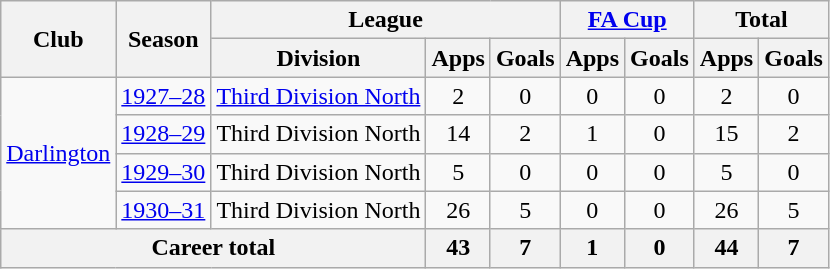<table class=wikitable style="text-align:center">
<tr>
<th rowspan="2">Club</th>
<th rowspan="2">Season</th>
<th colspan="3">League</th>
<th colspan="2"><a href='#'>FA Cup</a></th>
<th colspan="2">Total</th>
</tr>
<tr>
<th>Division</th>
<th>Apps</th>
<th>Goals</th>
<th>Apps</th>
<th>Goals</th>
<th>Apps</th>
<th>Goals</th>
</tr>
<tr>
<td rowspan="4"><a href='#'>Darlington</a></td>
<td><a href='#'>1927–28</a></td>
<td><a href='#'>Third Division North</a></td>
<td>2</td>
<td>0</td>
<td>0</td>
<td>0</td>
<td>2</td>
<td>0</td>
</tr>
<tr>
<td><a href='#'>1928–29</a></td>
<td>Third Division North</td>
<td>14</td>
<td>2</td>
<td>1</td>
<td>0</td>
<td>15</td>
<td>2</td>
</tr>
<tr>
<td><a href='#'>1929–30</a></td>
<td>Third Division North</td>
<td>5</td>
<td>0</td>
<td>0</td>
<td>0</td>
<td>5</td>
<td>0</td>
</tr>
<tr>
<td><a href='#'>1930–31</a></td>
<td>Third Division North</td>
<td>26</td>
<td>5</td>
<td>0</td>
<td>0</td>
<td>26</td>
<td>5</td>
</tr>
<tr>
<th colspan="3">Career total</th>
<th>43</th>
<th>7</th>
<th>1</th>
<th>0</th>
<th>44</th>
<th>7</th>
</tr>
</table>
